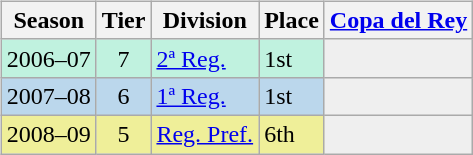<table>
<tr>
<td valign=top width=10%><br><table class="wikitable">
<tr style="background:#f0f6fa;">
<th>Season</th>
<th>Tier</th>
<th>Division</th>
<th>Place</th>
<th><a href='#'>Copa del Rey</a></th>
</tr>
<tr>
<td style="background:#C0F2DF;">2006–07</td>
<td style="background:#C0F2DF;" align="center">7</td>
<td style="background:#C0F2DF;"><a href='#'>2ª Reg.</a></td>
<td style="background:#C0F2DF;">1st</td>
<th style="background:#efefef;"></th>
</tr>
<tr>
<td style="background:#BBD7EC;">2007–08</td>
<td style="background:#BBD7EC;" align="center">6</td>
<td style="background:#BBD7EC;"><a href='#'>1ª Reg.</a></td>
<td style="background:#BBD7EC;">1st</td>
<th style="background:#efefef;"></th>
</tr>
<tr>
<td style="background:#EFEF99;">2008–09</td>
<td style="background:#EFEF99;" align="center">5</td>
<td style="background:#EFEF99;"><a href='#'>Reg. Pref.</a></td>
<td style="background:#EFEF99;">6th</td>
<td style="background:#efefef;"></td>
</tr>
</table>
</td>
</tr>
</table>
